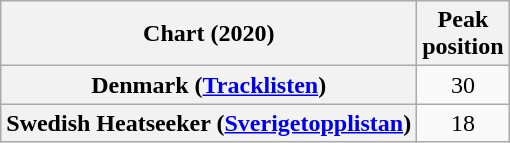<table class="wikitable plainrowheaders" style="text-align:center">
<tr>
<th scope="col">Chart (2020)</th>
<th scope="col">Peak<br>position</th>
</tr>
<tr>
<th scope="row">Denmark (<a href='#'>Tracklisten</a>)</th>
<td>30</td>
</tr>
<tr>
<th scope="row">Swedish Heatseeker (<a href='#'>Sverigetopplistan</a>)</th>
<td>18</td>
</tr>
</table>
